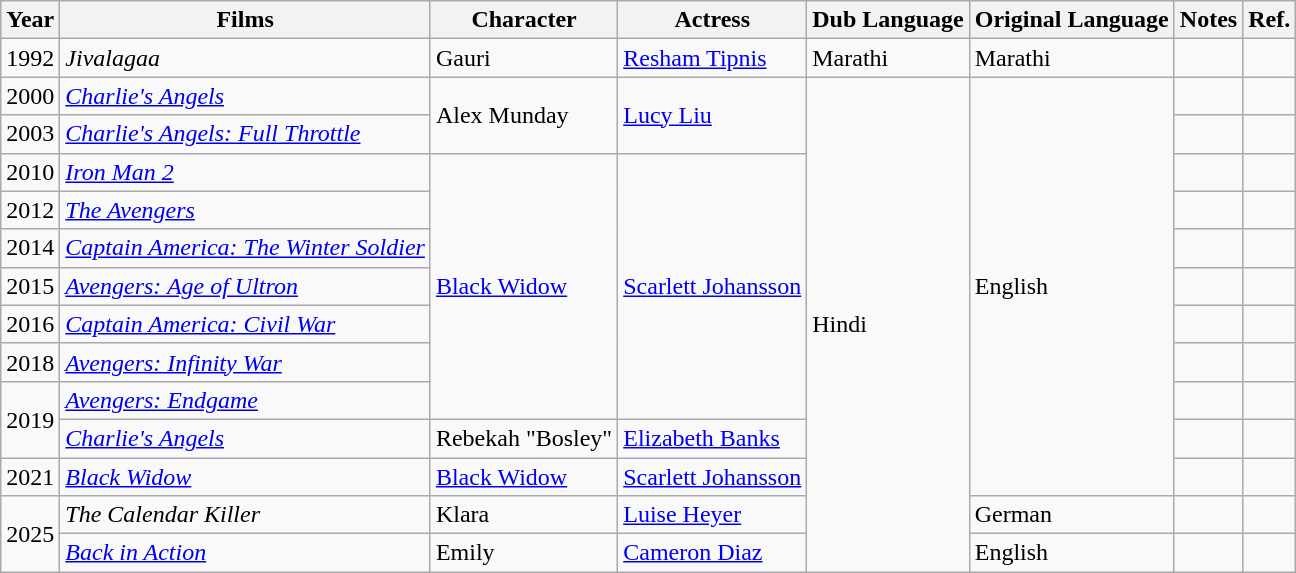<table class="wikitable">
<tr>
<th>Year</th>
<th>Films</th>
<th>Character</th>
<th>Actress</th>
<th>Dub Language</th>
<th>Original Language</th>
<th>Notes</th>
<th>Ref.</th>
</tr>
<tr>
<td>1992</td>
<td><em>Jivalagaa</em></td>
<td>Gauri</td>
<td><a href='#'>Resham Tipnis</a></td>
<td>Marathi</td>
<td>Marathi</td>
<td></td>
<td></td>
</tr>
<tr>
<td>2000</td>
<td><em><a href='#'>Charlie's Angels</a></em></td>
<td rowspan="2">Alex Munday</td>
<td rowspan="2"><a href='#'>Lucy Liu</a></td>
<td rowspan="13">Hindi</td>
<td rowspan="11">English</td>
<td></td>
<td></td>
</tr>
<tr>
<td>2003</td>
<td><em><a href='#'>Charlie's Angels: Full Throttle</a></em></td>
<td></td>
<td></td>
</tr>
<tr>
<td>2010</td>
<td><em><a href='#'>Iron Man 2</a></em></td>
<td rowspan="7"><a href='#'>Black Widow</a></td>
<td rowspan="7"><a href='#'>Scarlett Johansson</a></td>
<td></td>
<td></td>
</tr>
<tr>
<td>2012</td>
<td><em><a href='#'>The Avengers</a></em></td>
<td></td>
<td></td>
</tr>
<tr>
<td>2014</td>
<td><em><a href='#'>Captain America: The Winter Soldier</a></em></td>
<td></td>
<td></td>
</tr>
<tr>
<td>2015</td>
<td><em><a href='#'>Avengers: Age of Ultron</a></em></td>
<td></td>
<td></td>
</tr>
<tr>
<td>2016</td>
<td><em><a href='#'>Captain America: Civil War</a></em></td>
<td></td>
<td></td>
</tr>
<tr>
<td>2018</td>
<td><em><a href='#'>Avengers: Infinity War</a></em></td>
<td></td>
<td></td>
</tr>
<tr>
<td rowspan="2">2019</td>
<td><em><a href='#'>Avengers: Endgame</a></em></td>
<td></td>
<td></td>
</tr>
<tr>
<td><em><a href='#'>Charlie's Angels</a></em></td>
<td>Rebekah "Bosley"</td>
<td><a href='#'>Elizabeth Banks</a></td>
<td></td>
<td></td>
</tr>
<tr>
<td>2021</td>
<td><em><a href='#'>Black Widow</a></em></td>
<td><a href='#'>Black Widow</a></td>
<td><a href='#'>Scarlett Johansson</a></td>
<td></td>
<td></td>
</tr>
<tr>
<td rowspan="2">2025</td>
<td><em>The Calendar Killer</em></td>
<td>Klara</td>
<td><a href='#'>Luise Heyer</a></td>
<td>German</td>
<td></td>
<td></td>
</tr>
<tr>
<td><em><a href='#'>Back in Action</a></em></td>
<td>Emily</td>
<td><a href='#'>Cameron Diaz</a></td>
<td>English</td>
<td></td>
<td></td>
</tr>
</table>
